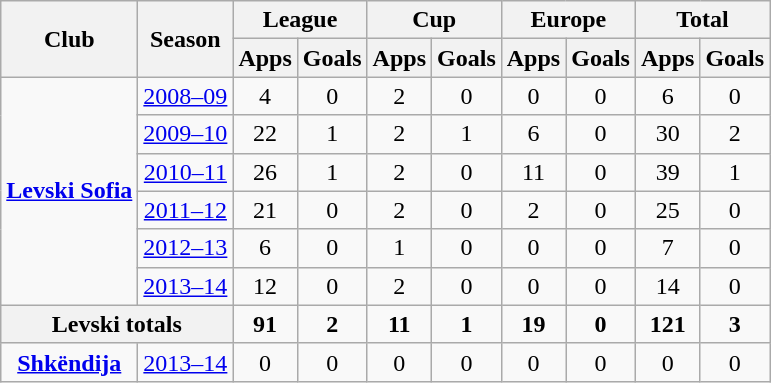<table class="wikitable" style="text-align: center;">
<tr>
<th rowspan="2">Club</th>
<th rowspan="2">Season</th>
<th colspan="2">League</th>
<th colspan="2">Cup</th>
<th colspan="2">Europe</th>
<th colspan="2">Total</th>
</tr>
<tr>
<th>Apps</th>
<th>Goals</th>
<th>Apps</th>
<th>Goals</th>
<th>Apps</th>
<th>Goals</th>
<th>Apps</th>
<th>Goals</th>
</tr>
<tr>
<td rowspan="6" valign="center"><strong><a href='#'>Levski Sofia</a></strong></td>
<td><a href='#'>2008–09</a></td>
<td>4</td>
<td>0</td>
<td>2</td>
<td>0</td>
<td>0</td>
<td>0</td>
<td>6</td>
<td>0</td>
</tr>
<tr>
<td><a href='#'>2009–10</a></td>
<td>22</td>
<td>1</td>
<td>2</td>
<td>1</td>
<td>6</td>
<td>0</td>
<td>30</td>
<td>2</td>
</tr>
<tr>
<td><a href='#'>2010–11</a></td>
<td>26</td>
<td>1</td>
<td>2</td>
<td>0</td>
<td>11</td>
<td>0</td>
<td>39</td>
<td>1</td>
</tr>
<tr>
<td><a href='#'>2011–12</a></td>
<td>21</td>
<td>0</td>
<td>2</td>
<td>0</td>
<td>2</td>
<td>0</td>
<td>25</td>
<td>0</td>
</tr>
<tr>
<td><a href='#'>2012–13</a></td>
<td>6</td>
<td>0</td>
<td>1</td>
<td>0</td>
<td>0</td>
<td>0</td>
<td>7</td>
<td>0</td>
</tr>
<tr>
<td><a href='#'>2013–14</a></td>
<td>12</td>
<td>0</td>
<td>2</td>
<td>0</td>
<td>0</td>
<td>0</td>
<td>14</td>
<td>0</td>
</tr>
<tr>
<th colspan="2"><strong>Levski totals</strong></th>
<td><strong>91</strong></td>
<td><strong>2</strong></td>
<td><strong>11</strong></td>
<td><strong>1</strong></td>
<td><strong>19</strong></td>
<td><strong>0</strong></td>
<td><strong>121</strong></td>
<td><strong>3</strong></td>
</tr>
<tr>
<td rowspan="1" valign="center"><strong><a href='#'>Shkëndija</a></strong></td>
<td><a href='#'>2013–14</a></td>
<td>0</td>
<td>0</td>
<td>0</td>
<td>0</td>
<td>0</td>
<td>0</td>
<td>0</td>
<td>0</td>
</tr>
</table>
